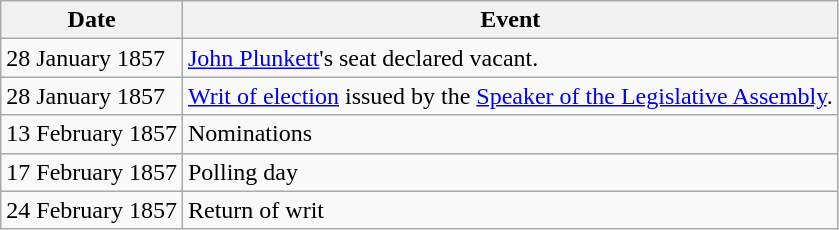<table class="wikitable">
<tr>
<th>Date</th>
<th>Event</th>
</tr>
<tr>
<td>28 January 1857</td>
<td><a href='#'>John Plunkett</a>'s seat declared vacant.</td>
</tr>
<tr>
<td>28 January 1857</td>
<td><a href='#'>Writ of election</a> issued by the <a href='#'>Speaker of the Legislative Assembly</a>.</td>
</tr>
<tr>
<td>13 February 1857</td>
<td>Nominations</td>
</tr>
<tr>
<td>17 February 1857</td>
<td>Polling day</td>
</tr>
<tr>
<td>24 February 1857</td>
<td>Return of writ</td>
</tr>
</table>
